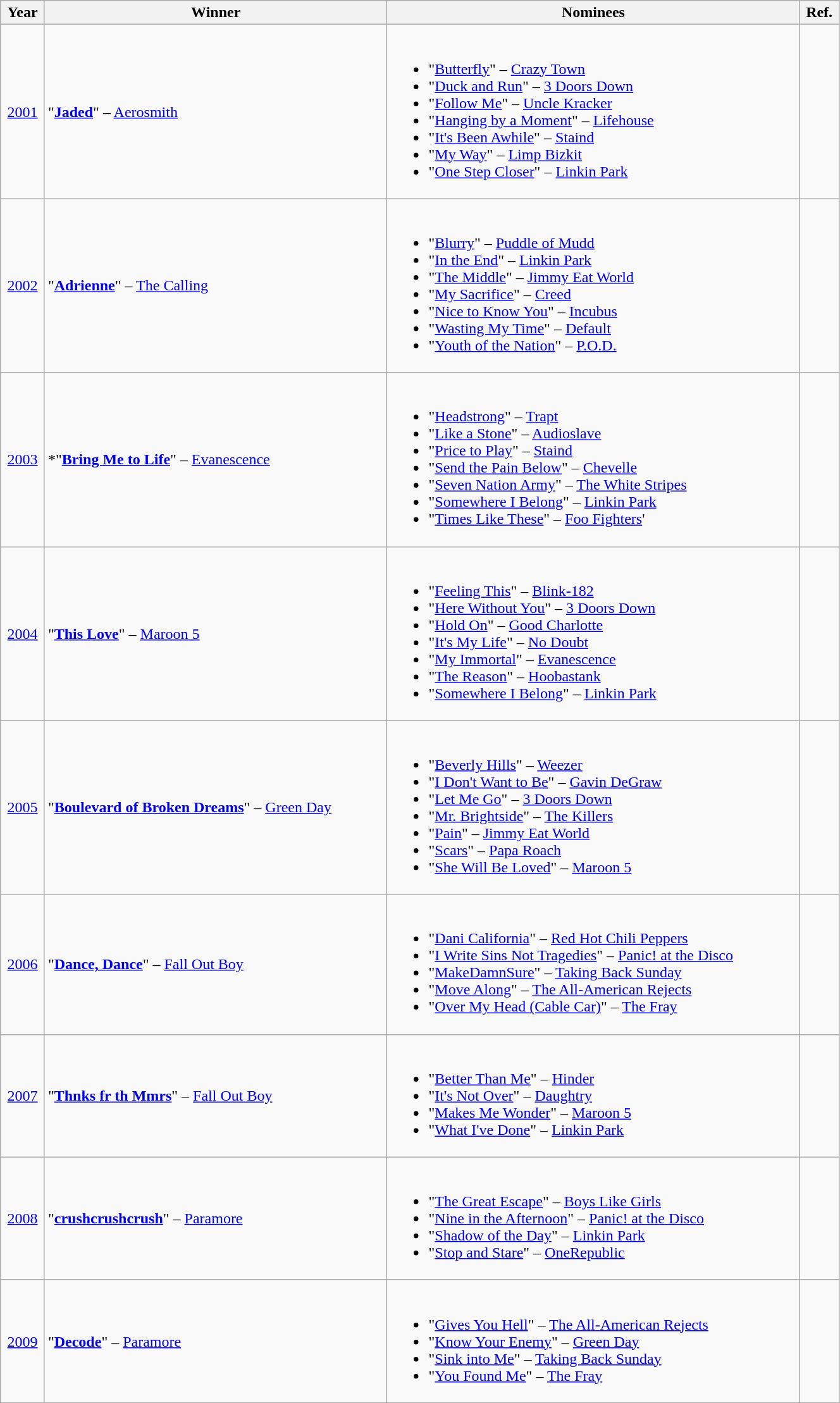<table class="wikitable" width=70%>
<tr>
<th>Year</th>
<th>Winner</th>
<th>Nominees</th>
<th>Ref.</th>
</tr>
<tr>
<td align="center"><a href='#'>2001</a></td>
<td>"<strong><a href='#'>Jaded</a></strong>" – <a href='#'>Aerosmith</a></td>
<td><br><ul><li>"<a href='#'>Butterfly</a>" – <a href='#'>Crazy Town</a></li><li>"<a href='#'>Duck and Run</a>" – <a href='#'>3 Doors Down</a></li><li>"<a href='#'>Follow Me</a>" – <a href='#'>Uncle Kracker</a></li><li>"<a href='#'>Hanging by a Moment</a>" – <a href='#'>Lifehouse</a></li><li>"<a href='#'>It's Been Awhile</a>" – <a href='#'>Staind</a></li><li>"<a href='#'>My Way</a>" – <a href='#'>Limp Bizkit</a></li><li>"<a href='#'>One Step Closer</a>" – <a href='#'>Linkin Park</a></li></ul></td>
<td align="center"></td>
</tr>
<tr>
<td align="center"><a href='#'>2002</a></td>
<td>"<strong><a href='#'>Adrienne</a></strong>" – <a href='#'>The Calling</a></td>
<td><br><ul><li>"<a href='#'>Blurry</a>" – <a href='#'>Puddle of Mudd</a></li><li>"<a href='#'>In the End</a>" – <a href='#'>Linkin Park</a></li><li>"<a href='#'>The Middle</a>" – <a href='#'>Jimmy Eat World</a></li><li>"<a href='#'>My Sacrifice</a>" – <a href='#'>Creed</a></li><li>"<a href='#'>Nice to Know You</a>" – <a href='#'>Incubus</a></li><li>"<a href='#'>Wasting My Time</a>" – <a href='#'>Default</a></li><li>"<a href='#'>Youth of the Nation</a>" – <a href='#'>P.O.D.</a></li></ul></td>
<td align="center"></td>
</tr>
<tr>
<td align="center"><a href='#'>2003</a></td>
<td>*"<strong><a href='#'>Bring Me to Life</a></strong>" – <a href='#'>Evanescence</a></td>
<td><br><ul><li>"<a href='#'>Headstrong</a>" – <a href='#'>Trapt</a></li><li>"<a href='#'>Like a Stone</a>" – <a href='#'>Audioslave</a></li><li>"<a href='#'>Price to Play</a>" – <a href='#'>Staind</a></li><li>"<a href='#'>Send the Pain Below</a>" – <a href='#'>Chevelle</a></li><li>"<a href='#'>Seven Nation Army</a>" – <a href='#'>The White Stripes</a></li><li>"<a href='#'>Somewhere I Belong</a>" – <a href='#'>Linkin Park</a></li><li>"<a href='#'>Times Like These</a>" – <a href='#'>Foo Fighters</a>'</li></ul></td>
<td align="center"></td>
</tr>
<tr>
<td align="center"><a href='#'>2004</a></td>
<td>"<strong><a href='#'>This Love</a></strong>" – <a href='#'>Maroon 5</a></td>
<td><br><ul><li>"<a href='#'>Feeling This</a>" – <a href='#'>Blink-182</a></li><li>"<a href='#'>Here Without You</a>" – <a href='#'>3 Doors Down</a></li><li>"<a href='#'>Hold On</a>" – <a href='#'>Good Charlotte</a></li><li>"<a href='#'>It's My Life</a>" – <a href='#'>No Doubt</a></li><li>"<a href='#'>My Immortal</a>" – <a href='#'>Evanescence</a></li><li>"<a href='#'>The Reason</a>" – <a href='#'>Hoobastank</a></li><li>"<a href='#'>Somewhere I Belong</a>" – <a href='#'>Linkin Park</a></li></ul></td>
<td align="center"></td>
</tr>
<tr>
<td align="center"><a href='#'>2005</a></td>
<td>"<strong><a href='#'>Boulevard of Broken Dreams</a></strong>" – <a href='#'>Green Day</a></td>
<td><br><ul><li>"<a href='#'>Beverly Hills</a>" – <a href='#'>Weezer</a></li><li>"<a href='#'>I Don't Want to Be</a>" – <a href='#'>Gavin DeGraw</a></li><li>"<a href='#'>Let Me Go</a>" – <a href='#'>3 Doors Down</a></li><li>"<a href='#'>Mr. Brightside</a>" – <a href='#'>The Killers</a></li><li>"<a href='#'>Pain</a>" – <a href='#'>Jimmy Eat World</a></li><li>"<a href='#'>Scars</a>" – <a href='#'>Papa Roach</a></li><li>"<a href='#'>She Will Be Loved</a>" – <a href='#'>Maroon 5</a></li></ul></td>
<td align="center"></td>
</tr>
<tr>
<td align="center"><a href='#'>2006</a></td>
<td>"<strong><a href='#'>Dance, Dance</a></strong>" – <a href='#'>Fall Out Boy</a></td>
<td><br><ul><li>"<a href='#'>Dani California</a>" – <a href='#'>Red Hot Chili Peppers</a></li><li>"<a href='#'>I Write Sins Not Tragedies</a>" – <a href='#'>Panic! at the Disco</a></li><li>"<a href='#'>MakeDamnSure</a>" – <a href='#'>Taking Back Sunday</a></li><li>"<a href='#'>Move Along</a>" – <a href='#'>The All-American Rejects</a></li><li>"<a href='#'>Over My Head (Cable Car)</a>" – <a href='#'>The Fray</a></li></ul></td>
<td align="center"></td>
</tr>
<tr>
<td align="center"><a href='#'>2007</a></td>
<td>"<strong><a href='#'>Thnks fr th Mmrs</a></strong>" – <a href='#'>Fall Out Boy</a></td>
<td><br><ul><li>"<a href='#'>Better Than Me</a>" – <a href='#'>Hinder</a></li><li>"<a href='#'>It's Not Over</a>" – <a href='#'>Daughtry</a></li><li>"<a href='#'>Makes Me Wonder</a>" – <a href='#'>Maroon 5</a></li><li>"<a href='#'>What I've Done</a>" – <a href='#'>Linkin Park</a></li></ul></td>
<td align="center"></td>
</tr>
<tr>
<td align="center"><a href='#'>2008</a></td>
<td>"<strong><a href='#'>crushcrushcrush</a></strong>" – <a href='#'>Paramore</a></td>
<td><br><ul><li>"<a href='#'>The Great Escape</a>" – <a href='#'>Boys Like Girls</a></li><li>"<a href='#'>Nine in the Afternoon</a>" – <a href='#'>Panic! at the Disco</a></li><li>"<a href='#'>Shadow of the Day</a>" – <a href='#'>Linkin Park</a></li><li>"<a href='#'>Stop and Stare</a>" – <a href='#'>OneRepublic</a></li></ul></td>
<td align="center"></td>
</tr>
<tr>
<td align="center"><a href='#'>2009</a></td>
<td>"<strong><a href='#'>Decode</a></strong>" – <a href='#'>Paramore</a></td>
<td><br><ul><li>"<a href='#'>Gives You Hell</a>" – <a href='#'>The All-American Rejects</a></li><li>"<a href='#'>Know Your Enemy</a>" – <a href='#'>Green Day</a></li><li>"<a href='#'>Sink into Me</a>" – <a href='#'>Taking Back Sunday</a></li><li>"<a href='#'>You Found Me</a>" – <a href='#'>The Fray</a></li></ul></td>
<td align="center"></td>
</tr>
</table>
